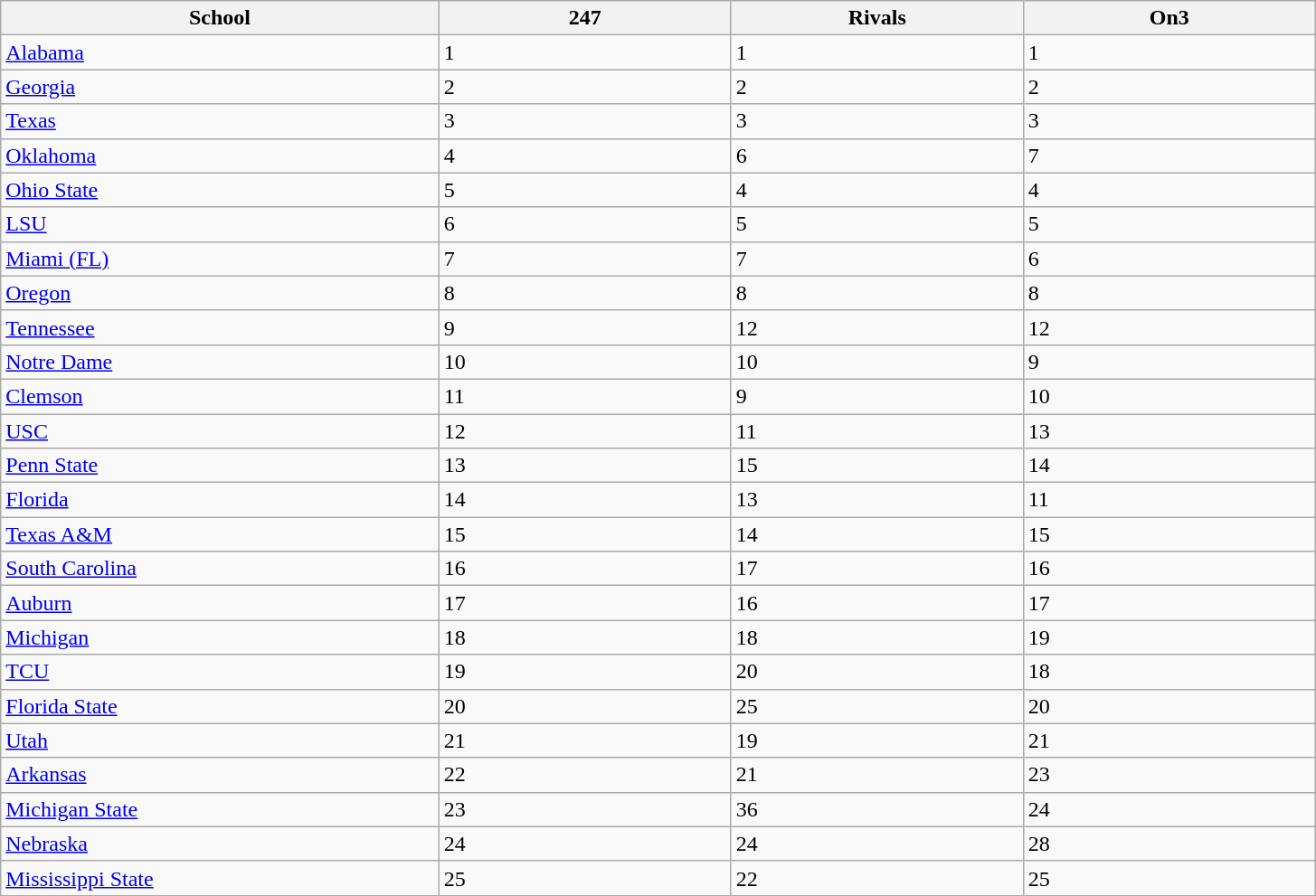<table class="wikitable sortable">
<tr>
<th bgcolor="#DDDDFF" width="12%">School</th>
<th bgcolor="#DDDDFF" width="8%">247 </th>
<th bgcolor="#DDDDFF" width="8%">Rivals</th>
<th bgcolor="#DDDDFF" width="8%">On3</th>
</tr>
<tr>
<td><a href='#'>Alabama</a></td>
<td>1</td>
<td>1</td>
<td>1</td>
</tr>
<tr>
<td><a href='#'>Georgia</a></td>
<td>2</td>
<td>2</td>
<td>2</td>
</tr>
<tr>
<td><a href='#'>Texas</a></td>
<td>3</td>
<td>3</td>
<td>3</td>
</tr>
<tr>
<td><a href='#'>Oklahoma</a></td>
<td>4</td>
<td>6</td>
<td>7</td>
</tr>
<tr>
<td><a href='#'>Ohio State</a></td>
<td>5</td>
<td>4</td>
<td>4</td>
</tr>
<tr>
<td><a href='#'>LSU</a></td>
<td>6</td>
<td>5</td>
<td>5</td>
</tr>
<tr>
<td><a href='#'>Miami (FL)</a></td>
<td>7</td>
<td>7</td>
<td>6</td>
</tr>
<tr>
<td><a href='#'>Oregon</a></td>
<td>8</td>
<td>8</td>
<td>8</td>
</tr>
<tr>
<td><a href='#'>Tennessee</a></td>
<td>9</td>
<td>12</td>
<td>12</td>
</tr>
<tr>
<td><a href='#'>Notre Dame</a></td>
<td>10</td>
<td>10</td>
<td>9</td>
</tr>
<tr>
<td><a href='#'>Clemson</a></td>
<td>11</td>
<td>9</td>
<td>10</td>
</tr>
<tr>
<td><a href='#'>USC</a></td>
<td>12</td>
<td>11</td>
<td>13</td>
</tr>
<tr>
<td><a href='#'>Penn State</a></td>
<td>13</td>
<td>15</td>
<td>14</td>
</tr>
<tr>
<td><a href='#'>Florida</a></td>
<td>14</td>
<td>13</td>
<td>11</td>
</tr>
<tr>
<td><a href='#'>Texas A&M</a></td>
<td>15</td>
<td>14</td>
<td>15</td>
</tr>
<tr>
<td><a href='#'>South Carolina</a></td>
<td>16</td>
<td>17</td>
<td>16</td>
</tr>
<tr>
<td><a href='#'>Auburn</a></td>
<td>17</td>
<td>16</td>
<td>17</td>
</tr>
<tr>
<td><a href='#'>Michigan</a></td>
<td>18</td>
<td>18</td>
<td>19</td>
</tr>
<tr>
<td><a href='#'>TCU</a></td>
<td>19</td>
<td>20</td>
<td>18</td>
</tr>
<tr>
<td><a href='#'>Florida State</a></td>
<td>20</td>
<td>25</td>
<td>20</td>
</tr>
<tr>
<td><a href='#'>Utah</a></td>
<td>21</td>
<td>19</td>
<td>21</td>
</tr>
<tr>
<td><a href='#'>Arkansas</a></td>
<td>22</td>
<td>21</td>
<td>23</td>
</tr>
<tr>
<td><a href='#'>Michigan State</a></td>
<td>23</td>
<td>36</td>
<td>24</td>
</tr>
<tr>
<td><a href='#'>Nebraska</a></td>
<td>24</td>
<td>24</td>
<td>28</td>
</tr>
<tr>
<td><a href='#'>Mississippi State</a></td>
<td>25</td>
<td>22</td>
<td>25</td>
</tr>
</table>
